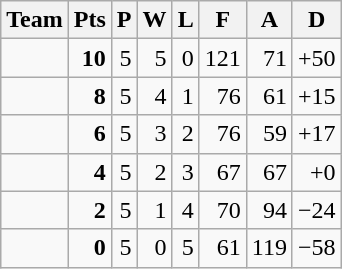<table class="wikitable" style="text-align:right">
<tr>
<th>Team</th>
<th>Pts</th>
<th>P</th>
<th>W</th>
<th>L</th>
<th>F</th>
<th>A</th>
<th>D</th>
</tr>
<tr>
<td align=left></td>
<td><strong>10</strong></td>
<td>5</td>
<td>5</td>
<td>0</td>
<td>121</td>
<td>71</td>
<td>+50</td>
</tr>
<tr>
<td align=left></td>
<td><strong>8</strong></td>
<td>5</td>
<td>4</td>
<td>1</td>
<td>76</td>
<td>61</td>
<td>+15</td>
</tr>
<tr>
<td align=left></td>
<td><strong>6</strong></td>
<td>5</td>
<td>3</td>
<td>2</td>
<td>76</td>
<td>59</td>
<td>+17</td>
</tr>
<tr>
<td align=left></td>
<td><strong>4</strong></td>
<td>5</td>
<td>2</td>
<td>3</td>
<td>67</td>
<td>67</td>
<td>+0</td>
</tr>
<tr>
<td align=left></td>
<td><strong>2</strong></td>
<td>5</td>
<td>1</td>
<td>4</td>
<td>70</td>
<td>94</td>
<td>−24</td>
</tr>
<tr>
<td align=left></td>
<td><strong>0</strong></td>
<td>5</td>
<td>0</td>
<td>5</td>
<td>61</td>
<td>119</td>
<td>−58</td>
</tr>
</table>
